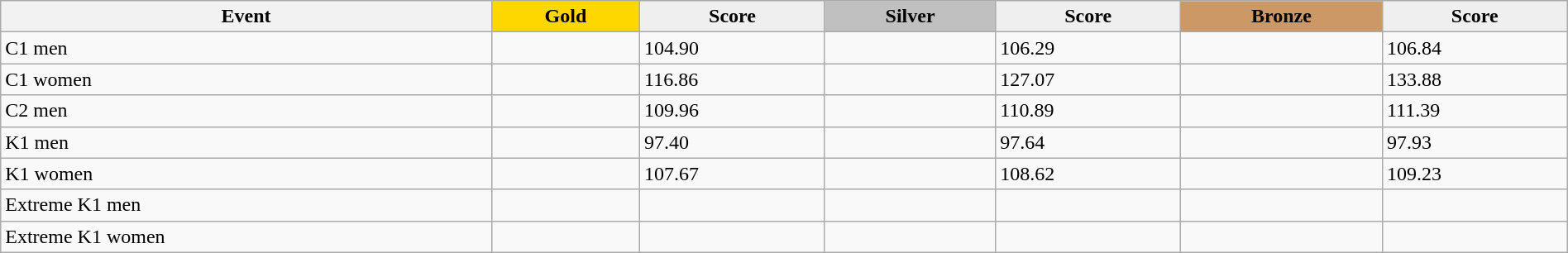<table class="wikitable" width=100%>
<tr>
<th>Event</th>
<td align=center bgcolor="gold"><strong>Gold</strong></td>
<td align=center bgcolor="EFEFEF"><strong>Score</strong></td>
<td align=center bgcolor="silver"><strong>Silver</strong></td>
<td align=center bgcolor="EFEFEF"><strong>Score</strong></td>
<td align=center bgcolor="CC9966"><strong>Bronze</strong></td>
<td align=center bgcolor="EFEFEF"><strong>Score</strong></td>
</tr>
<tr>
<td>C1 men</td>
<td></td>
<td>104.90</td>
<td></td>
<td>106.29</td>
<td></td>
<td>106.84</td>
</tr>
<tr>
<td>C1 women</td>
<td></td>
<td>116.86</td>
<td></td>
<td>127.07</td>
<td></td>
<td>133.88</td>
</tr>
<tr>
<td>C2 men</td>
<td></td>
<td>109.96</td>
<td></td>
<td>110.89</td>
<td></td>
<td>111.39</td>
</tr>
<tr>
<td>K1 men</td>
<td></td>
<td>97.40</td>
<td></td>
<td>97.64</td>
<td></td>
<td>97.93</td>
</tr>
<tr>
<td>K1 women</td>
<td></td>
<td>107.67</td>
<td></td>
<td>108.62</td>
<td></td>
<td>109.23</td>
</tr>
<tr>
<td>Extreme K1 men</td>
<td></td>
<td></td>
<td></td>
<td></td>
<td></td>
<td></td>
</tr>
<tr>
<td>Extreme K1 women</td>
<td></td>
<td></td>
<td></td>
<td></td>
<td></td>
<td></td>
</tr>
</table>
